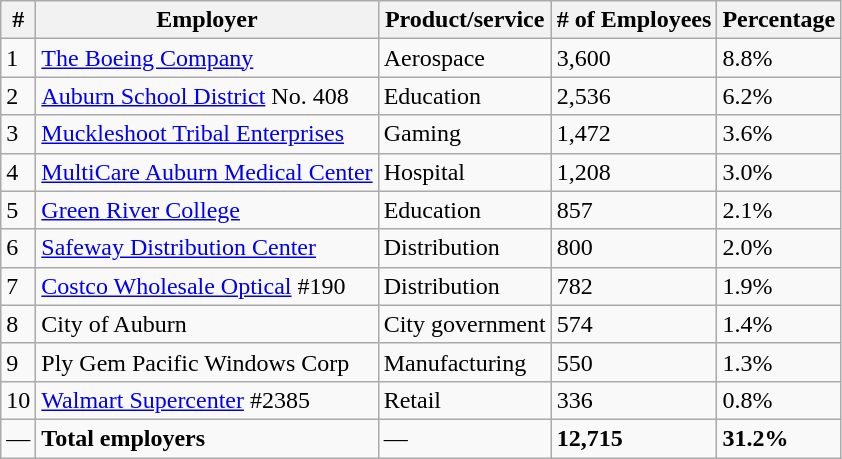<table class="wikitable">
<tr>
<th>#</th>
<th>Employer</th>
<th>Product/service</th>
<th># of Employees</th>
<th>Percentage</th>
</tr>
<tr>
<td>1</td>
<td><a href='#'>The Boeing Company</a></td>
<td>Aerospace</td>
<td>3,600</td>
<td>8.8%</td>
</tr>
<tr>
<td>2</td>
<td><a href='#'>Auburn School District</a> No. 408</td>
<td>Education</td>
<td>2,536</td>
<td>6.2%</td>
</tr>
<tr>
<td>3</td>
<td><a href='#'>Muckleshoot Tribal Enterprises</a></td>
<td>Gaming</td>
<td>1,472</td>
<td>3.6%</td>
</tr>
<tr>
<td>4</td>
<td><a href='#'>MultiCare Auburn Medical Center</a></td>
<td>Hospital</td>
<td>1,208</td>
<td>3.0%</td>
</tr>
<tr>
<td>5</td>
<td><a href='#'>Green River College</a></td>
<td>Education</td>
<td>857</td>
<td>2.1%</td>
</tr>
<tr>
<td>6</td>
<td><a href='#'>Safeway Distribution Center</a></td>
<td>Distribution</td>
<td>800</td>
<td>2.0%</td>
</tr>
<tr>
<td>7</td>
<td><a href='#'>Costco Wholesale Optical</a> #190</td>
<td>Distribution</td>
<td>782</td>
<td>1.9%</td>
</tr>
<tr>
<td>8</td>
<td>City of Auburn</td>
<td>City government</td>
<td>574</td>
<td>1.4%</td>
</tr>
<tr>
<td>9</td>
<td>Ply Gem Pacific Windows Corp</td>
<td>Manufacturing</td>
<td>550</td>
<td>1.3%</td>
</tr>
<tr>
<td>10</td>
<td><a href='#'>Walmart Supercenter</a> #2385</td>
<td>Retail</td>
<td>336</td>
<td>0.8%</td>
</tr>
<tr>
<td>—</td>
<td><strong>Total employers</strong></td>
<td>—</td>
<td><strong>12,715</strong></td>
<td><strong>31.2%</strong></td>
</tr>
</table>
